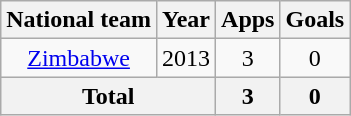<table class="wikitable" style="text-align:center">
<tr>
<th>National team</th>
<th>Year</th>
<th>Apps</th>
<th>Goals</th>
</tr>
<tr>
<td rowspan="1"><a href='#'>Zimbabwe</a></td>
<td>2013</td>
<td>3</td>
<td>0</td>
</tr>
<tr>
<th colspan=2>Total</th>
<th>3</th>
<th>0</th>
</tr>
</table>
